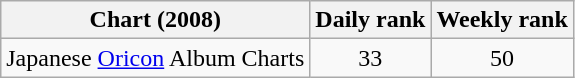<table class="wikitable">
<tr>
<th>Chart (2008)</th>
<th>Daily rank</th>
<th>Weekly rank</th>
</tr>
<tr>
<td>Japanese <a href='#'>Oricon</a> Album Charts</td>
<td align="center">33</td>
<td align="center">50</td>
</tr>
</table>
